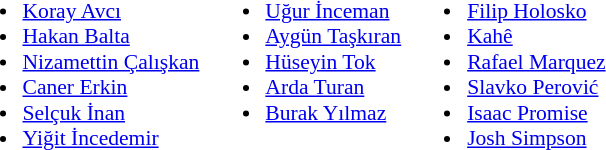<table style="font-size:90%;">
<tr>
<td valign="top"><br><ul><li> <a href='#'>Koray Avcı</a></li><li> <a href='#'>Hakan Balta</a></li><li> <a href='#'>Nizamettin Çalışkan</a></li><li> <a href='#'>Caner Erkin</a></li><li> <a href='#'>Selçuk İnan</a></li><li> <a href='#'>Yiğit İncedemir</a></li></ul></td>
<td valign="top"><br><ul><li> <a href='#'>Uğur İnceman</a></li><li> <a href='#'>Aygün Taşkıran</a></li><li> <a href='#'>Hüseyin Tok</a></li><li> <a href='#'>Arda Turan</a></li><li> <a href='#'>Burak Yılmaz</a></li></ul></td>
<td valign="top"><br><ul><li> <a href='#'>Filip Holosko</a></li><li> <a href='#'>Kahê</a></li><li> <a href='#'>Rafael Marquez</a></li><li> <a href='#'>Slavko Perović</a></li><li> <a href='#'>Isaac Promise</a></li><li> <a href='#'>Josh Simpson</a></li></ul></td>
</tr>
</table>
